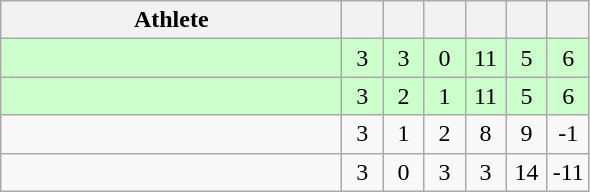<table class="wikitable" style="text-align:center;">
<tr>
<th width=220>Athlete</th>
<th width=20></th>
<th width=20></th>
<th width=20></th>
<th width=20></th>
<th width=20></th>
<th width=20></th>
</tr>
<tr bgcolor=ccffcc>
<td align="left"></td>
<td>3</td>
<td>3</td>
<td>0</td>
<td>11</td>
<td>5</td>
<td>6</td>
</tr>
<tr bgcolor=ccffcc>
<td align="left"></td>
<td>3</td>
<td>2</td>
<td>1</td>
<td>11</td>
<td>5</td>
<td>6</td>
</tr>
<tr>
<td align="left"></td>
<td>3</td>
<td>1</td>
<td>2</td>
<td>8</td>
<td>9</td>
<td>-1</td>
</tr>
<tr>
<td align="left"></td>
<td>3</td>
<td>0</td>
<td>3</td>
<td>3</td>
<td>14</td>
<td>-11</td>
</tr>
</table>
